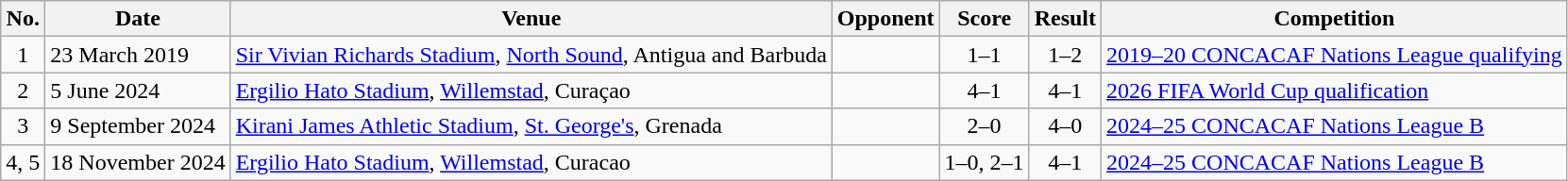<table class="wikitable sortable">
<tr>
<th scope="col">No.</th>
<th scope="col">Date</th>
<th scope="col">Venue</th>
<th scope="col">Opponent</th>
<th scope="col">Score</th>
<th scope="col">Result</th>
<th scope="col">Competition</th>
</tr>
<tr>
<td style="text-align:center">1</td>
<td>23 March 2019</td>
<td><a href='#'>Sir Vivian Richards Stadium</a>, <a href='#'>North Sound</a>, Antigua and Barbuda</td>
<td></td>
<td style="text-align:center">1–1</td>
<td style="text-align:center">1–2</td>
<td><a href='#'>2019–20 CONCACAF Nations League qualifying</a></td>
</tr>
<tr>
<td style="text-align:center">2</td>
<td>5 June 2024</td>
<td><a href='#'>Ergilio Hato Stadium</a>, <a href='#'>Willemstad</a>, Curaçao</td>
<td></td>
<td style="text-align:center">4–1</td>
<td style="text-align:center">4–1</td>
<td><a href='#'>2026 FIFA World Cup qualification</a></td>
</tr>
<tr>
<td style="text-align:center">3</td>
<td>9 September 2024</td>
<td><a href='#'>Kirani James Athletic Stadium</a>, <a href='#'>St. George's</a>, Grenada</td>
<td></td>
<td style="text-align:center">2–0</td>
<td style="text-align:center">4–0</td>
<td><a href='#'>2024–25 CONCACAF Nations League B</a></td>
</tr>
<tr>
<td style="text-align:center">4, 5</td>
<td>18 November 2024</td>
<td><a href='#'>Ergilio Hato Stadium</a>, <a href='#'>Willemstad</a>, Curacao</td>
<td></td>
<td style="text-align:center">1–0, 2–1</td>
<td style="text-align:center">4–1</td>
<td><a href='#'>2024–25 CONCACAF Nations League B</a></td>
</tr>
</table>
